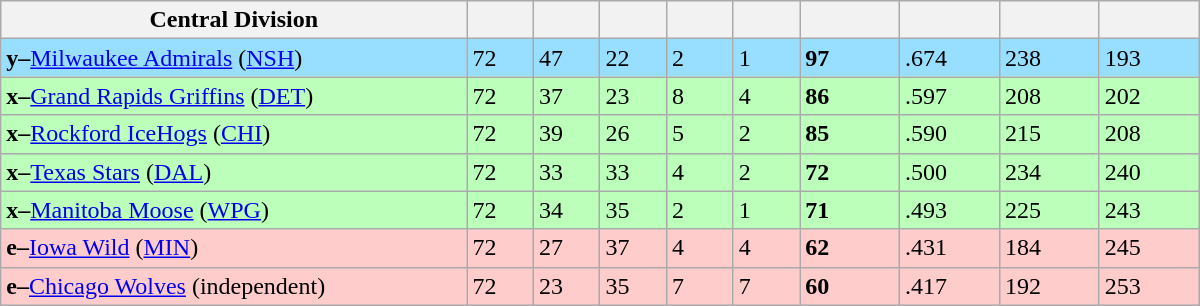<table class="wikitable" style="width:50em">
<tr 3>
<th width="35%">Central Division</th>
<th width="5%"></th>
<th width="5%"></th>
<th width="5%"></th>
<th width="5%"></th>
<th width="5%"></th>
<th width="7.5%"></th>
<th width="7.5%"></th>
<th width="7.5%"></th>
<th width="7.5%"></th>
</tr>
<tr bgcolor=#97DEFF>
<td><strong>y–</strong><a href='#'>Milwaukee Admirals</a> (<a href='#'>NSH</a>)</td>
<td>72</td>
<td>47</td>
<td>22</td>
<td>2</td>
<td>1</td>
<td><strong>97</strong></td>
<td>.674</td>
<td>238</td>
<td>193</td>
</tr>
<tr bgcolor=#bbffbb>
<td><strong>x–</strong><a href='#'>Grand Rapids Griffins</a> (<a href='#'>DET</a>)</td>
<td>72</td>
<td>37</td>
<td>23</td>
<td>8</td>
<td>4</td>
<td><strong>86</strong></td>
<td>.597</td>
<td>208</td>
<td>202</td>
</tr>
<tr bgcolor=#bbffbb>
<td><strong>x–</strong><a href='#'>Rockford IceHogs</a> (<a href='#'>CHI</a>)</td>
<td>72</td>
<td>39</td>
<td>26</td>
<td>5</td>
<td>2</td>
<td><strong>85</strong></td>
<td>.590</td>
<td>215</td>
<td>208</td>
</tr>
<tr bgcolor=#bbffbb>
<td><strong>x–</strong><a href='#'>Texas Stars</a> (<a href='#'>DAL</a>)</td>
<td>72</td>
<td>33</td>
<td>33</td>
<td>4</td>
<td>2</td>
<td><strong>72</strong></td>
<td>.500</td>
<td>234</td>
<td>240</td>
</tr>
<tr bgcolor=#bbffbb>
<td><strong>x–</strong><a href='#'>Manitoba Moose</a> (<a href='#'>WPG</a>)</td>
<td>72</td>
<td>34</td>
<td>35</td>
<td>2</td>
<td>1</td>
<td><strong>71</strong></td>
<td>.493</td>
<td>225</td>
<td>243</td>
</tr>
<tr bgcolor=#ffcccc>
<td><strong>e–</strong><a href='#'>Iowa Wild</a> (<a href='#'>MIN</a>)</td>
<td>72</td>
<td>27</td>
<td>37</td>
<td>4</td>
<td>4</td>
<td><strong>62</strong></td>
<td>.431</td>
<td>184</td>
<td>245</td>
</tr>
<tr bgcolor=#ffcccc>
<td><strong>e–</strong><a href='#'>Chicago Wolves</a> (independent)</td>
<td>72</td>
<td>23</td>
<td>35</td>
<td>7</td>
<td>7</td>
<td><strong>60</strong></td>
<td>.417</td>
<td>192</td>
<td>253</td>
</tr>
</table>
